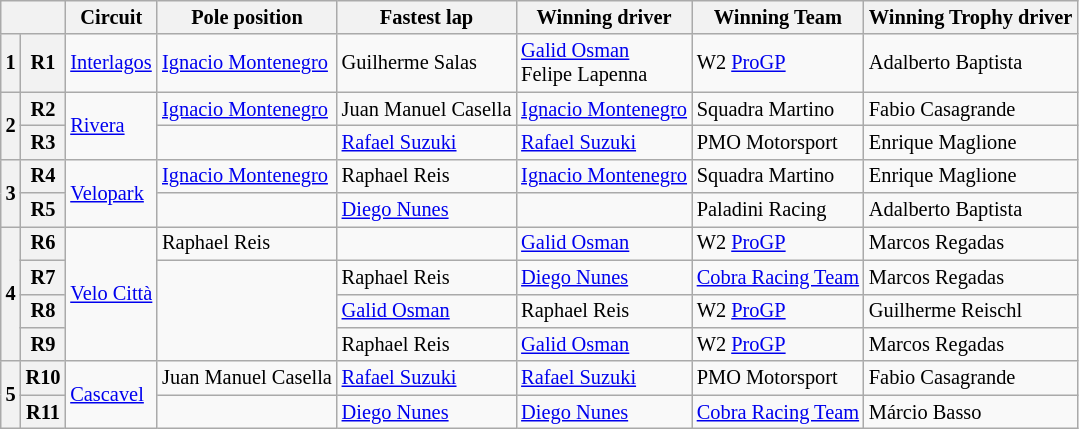<table class="wikitable" style="font-size: 85%">
<tr>
<th colspan="2"></th>
<th>Circuit</th>
<th>Pole position</th>
<th>Fastest lap</th>
<th>Winning driver</th>
<th>Winning Team</th>
<th>Winning Trophy driver</th>
</tr>
<tr>
<th>1</th>
<th>R1</th>
<td> <a href='#'>Interlagos</a></td>
<td> <a href='#'>Ignacio Montenegro</a><br> </td>
<td> Guilherme Salas</td>
<td> <a href='#'>Galid Osman</a><br> Felipe Lapenna</td>
<td> W2 <a href='#'>ProGP</a></td>
<td> Adalberto Baptista</td>
</tr>
<tr>
<th rowspan=2>2</th>
<th>R2</th>
<td rowspan=2> <a href='#'>Rivera</a></td>
<td> <a href='#'>Ignacio Montenegro</a></td>
<td> Juan Manuel Casella</td>
<td> <a href='#'>Ignacio Montenegro</a></td>
<td> Squadra Martino</td>
<td> Fabio Casagrande</td>
</tr>
<tr>
<th>R3</th>
<td></td>
<td> <a href='#'>Rafael Suzuki</a></td>
<td> <a href='#'>Rafael Suzuki</a></td>
<td> PMO Motorsport</td>
<td> Enrique Maglione</td>
</tr>
<tr>
<th rowspan=2>3</th>
<th>R4</th>
<td rowspan=2> <a href='#'>Velopark</a></td>
<td> <a href='#'>Ignacio Montenegro</a></td>
<td> Raphael Reis</td>
<td> <a href='#'>Ignacio Montenegro</a></td>
<td> Squadra Martino</td>
<td> Enrique Maglione</td>
</tr>
<tr>
<th>R5</th>
<td></td>
<td> <a href='#'>Diego Nunes</a></td>
<td> </td>
<td> Paladini Racing</td>
<td> Adalberto Baptista</td>
</tr>
<tr>
<th rowspan=4>4</th>
<th>R6</th>
<td rowspan=4> <a href='#'>Velo Città</a></td>
<td> Raphael Reis</td>
<td> </td>
<td> <a href='#'>Galid Osman</a></td>
<td> W2 <a href='#'>ProGP</a></td>
<td> Marcos Regadas</td>
</tr>
<tr>
<th>R7</th>
<td rowspan=3></td>
<td> Raphael Reis</td>
<td> <a href='#'>Diego Nunes</a></td>
<td> <a href='#'>Cobra Racing Team</a></td>
<td> Marcos Regadas</td>
</tr>
<tr>
<th>R8</th>
<td> <a href='#'>Galid Osman</a></td>
<td> Raphael Reis</td>
<td> W2 <a href='#'>ProGP</a></td>
<td> Guilherme Reischl</td>
</tr>
<tr>
<th>R9</th>
<td> Raphael Reis</td>
<td> <a href='#'>Galid Osman</a></td>
<td> W2 <a href='#'>ProGP</a></td>
<td> Marcos Regadas</td>
</tr>
<tr>
<th rowspan=2>5</th>
<th>R10</th>
<td rowspan=2> <a href='#'>Cascavel</a></td>
<td> Juan Manuel Casella</td>
<td> <a href='#'>Rafael Suzuki</a></td>
<td> <a href='#'>Rafael Suzuki</a></td>
<td> PMO Motorsport</td>
<td> Fabio Casagrande</td>
</tr>
<tr>
<th>R11</th>
<td></td>
<td> <a href='#'>Diego Nunes</a></td>
<td> <a href='#'>Diego Nunes</a></td>
<td> <a href='#'>Cobra Racing Team</a></td>
<td> Márcio Basso</td>
</tr>
</table>
